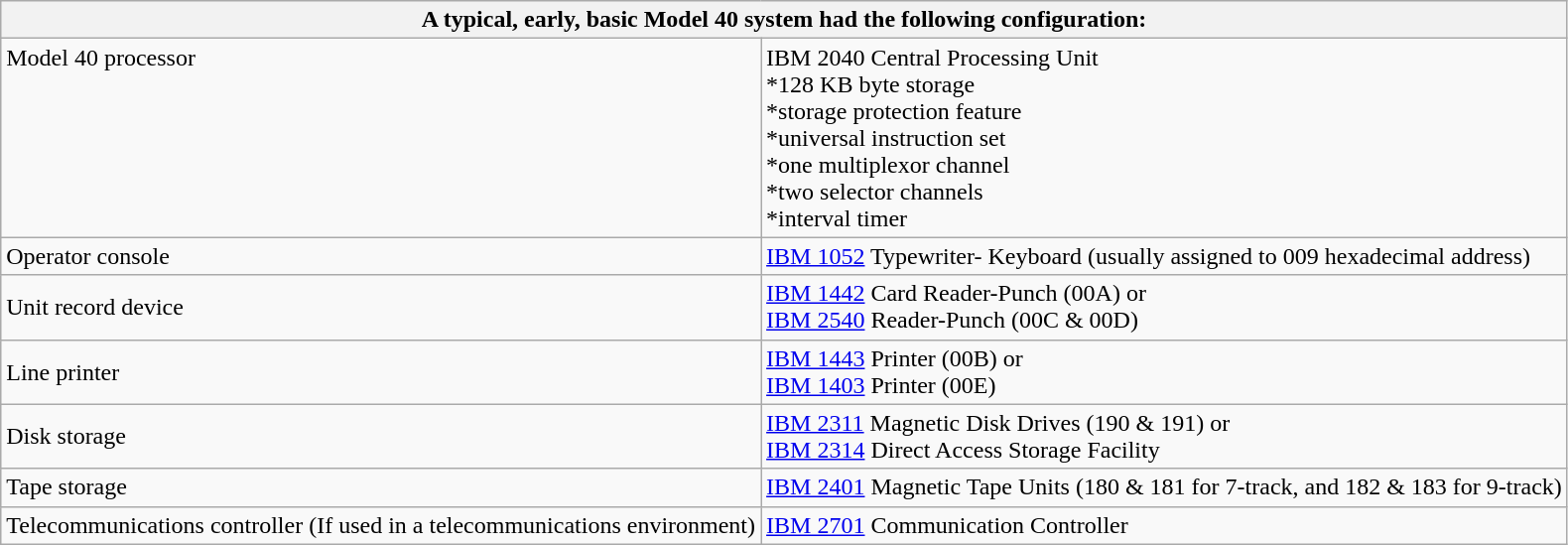<table class="wikitable">
<tr>
<th colspan="2">A typical, early, basic Model 40 system had the following configuration:</th>
</tr>
<tr>
<td style="vertical-align: top;">Model 40 processor</td>
<td>IBM 2040 Central Processing Unit<br>*128 KB byte storage<br>*storage protection feature<br>*universal instruction set<br>*one multiplexor channel<br>*two selector channels<br>*interval timer</td>
</tr>
<tr>
<td>Operator console</td>
<td><a href='#'>IBM 1052</a> Typewriter- Keyboard (usually assigned to 009 hexadecimal address)</td>
</tr>
<tr>
<td>Unit record device</td>
<td><a href='#'>IBM 1442</a> Card Reader-Punch (00A) or<br><a href='#'>IBM 2540</a> Reader-Punch (00C & 00D)</td>
</tr>
<tr>
<td>Line printer</td>
<td><a href='#'>IBM 1443</a> Printer (00B) or<br><a href='#'>IBM 1403</a> Printer (00E)</td>
</tr>
<tr>
<td>Disk storage</td>
<td><a href='#'>IBM 2311</a> Magnetic Disk Drives (190 & 191) or<br><a href='#'>IBM 2314</a> Direct Access Storage Facility</td>
</tr>
<tr>
<td>Tape storage</td>
<td><a href='#'>IBM 2401</a> Magnetic Tape Units (180 & 181 for 7-track, and 182 & 183 for 9-track)</td>
</tr>
<tr>
<td>Telecommunications controller (If used in a telecommunications environment)</td>
<td><a href='#'>IBM 2701</a> Communication Controller</td>
</tr>
</table>
